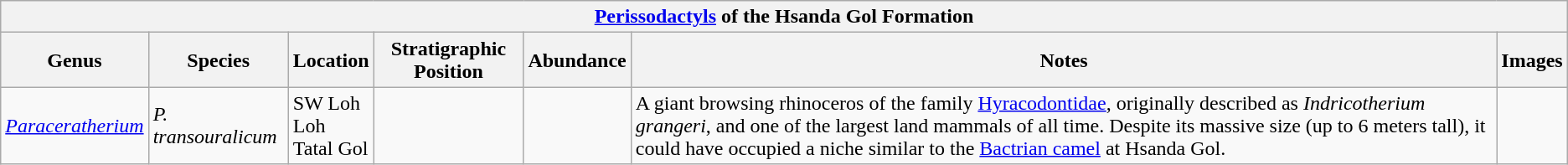<table class="wikitable">
<tr>
<th colspan="7" align="center"><strong><a href='#'>Perissodactyls</a> of the Hsanda Gol Formation</strong></th>
</tr>
<tr>
<th>Genus</th>
<th>Species</th>
<th>Location</th>
<th>Stratigraphic Position</th>
<th>Abundance</th>
<th>Notes</th>
<th>Images</th>
</tr>
<tr>
<td><em><a href='#'>Paraceratherium</a></em></td>
<td><em>P. transouralicum</em></td>
<td>SW Loh<br>Loh<br>Tatal Gol</td>
<td></td>
<td></td>
<td>A giant browsing rhinoceros of the family <a href='#'>Hyracodontidae</a>, originally described as <em>Indricotherium grangeri</em>, and one of the largest land mammals of all time. Despite its massive size (up to 6 meters tall), it could have occupied a niche similar to the <a href='#'>Bactrian camel</a> at Hsanda Gol.</td>
<td></td>
</tr>
</table>
